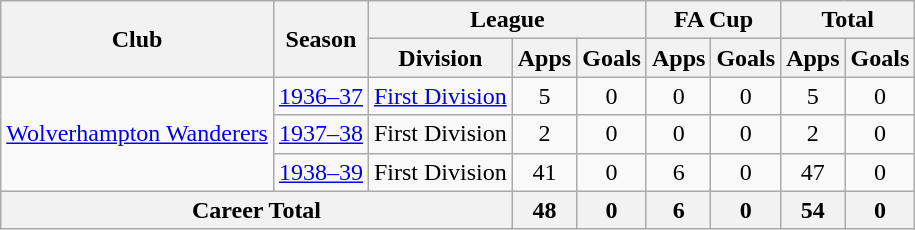<table class="wikitable" style="text-align: center;">
<tr>
<th rowspan="2">Club</th>
<th rowspan="2">Season</th>
<th colspan="3">League</th>
<th colspan="2">FA Cup</th>
<th colspan="2">Total</th>
</tr>
<tr>
<th>Division</th>
<th>Apps</th>
<th>Goals</th>
<th>Apps</th>
<th>Goals</th>
<th>Apps</th>
<th>Goals</th>
</tr>
<tr>
<td rowspan="3"><a href='#'>Wolverhampton Wanderers</a></td>
<td><a href='#'>1936–37</a></td>
<td><a href='#'>First Division</a></td>
<td>5</td>
<td>0</td>
<td>0</td>
<td>0</td>
<td>5</td>
<td>0</td>
</tr>
<tr>
<td><a href='#'>1937–38</a></td>
<td>First Division</td>
<td>2</td>
<td>0</td>
<td>0</td>
<td>0</td>
<td>2</td>
<td>0</td>
</tr>
<tr>
<td><a href='#'>1938–39</a></td>
<td>First Division</td>
<td>41</td>
<td>0</td>
<td>6</td>
<td>0</td>
<td>47</td>
<td>0</td>
</tr>
<tr>
<th colspan="3">Career Total</th>
<th>48</th>
<th>0</th>
<th>6</th>
<th>0</th>
<th>54</th>
<th>0</th>
</tr>
</table>
